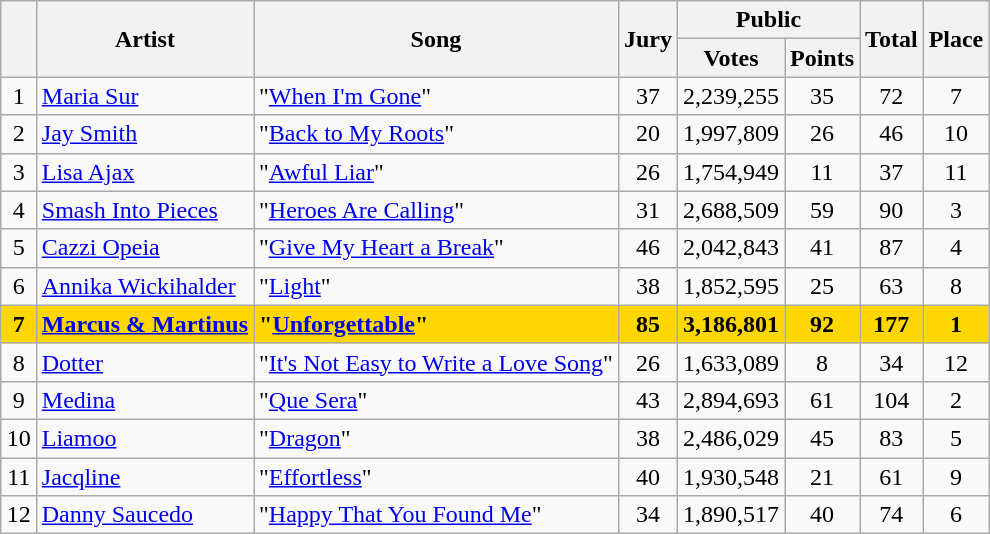<table class="sortable wikitable" style="margin: 1em auto 1em auto; text-align:center;">
<tr>
<th rowspan="2"></th>
<th rowspan="2">Artist</th>
<th rowspan="2">Song</th>
<th rowspan="2">Jury</th>
<th colspan="2">Public</th>
<th rowspan="2">Total</th>
<th rowspan="2">Place</th>
</tr>
<tr>
<th>Votes</th>
<th>Points</th>
</tr>
<tr>
<td>1</td>
<td align="left"><a href='#'>Maria Sur</a></td>
<td align="left">"<a href='#'>When I'm Gone</a>"</td>
<td>37</td>
<td>2,239,255</td>
<td>35</td>
<td>72</td>
<td>7</td>
</tr>
<tr>
<td>2</td>
<td align="left"><a href='#'>Jay Smith</a></td>
<td align="left">"<a href='#'>Back to My Roots</a>"</td>
<td>20</td>
<td>1,997,809</td>
<td>26</td>
<td>46</td>
<td>10</td>
</tr>
<tr>
<td>3</td>
<td align="left"><a href='#'>Lisa Ajax</a></td>
<td align="left">"<a href='#'>Awful Liar</a>"</td>
<td>26</td>
<td>1,754,949</td>
<td>11</td>
<td>37</td>
<td>11</td>
</tr>
<tr>
<td>4</td>
<td align="left"><a href='#'>Smash Into Pieces</a></td>
<td align="left">"<a href='#'>Heroes Are Calling</a>"</td>
<td>31</td>
<td>2,688,509</td>
<td>59</td>
<td>90</td>
<td>3</td>
</tr>
<tr>
<td>5</td>
<td align="left"><a href='#'>Cazzi Opeia</a></td>
<td align="left">"<a href='#'>Give My Heart a Break</a>"</td>
<td>46</td>
<td>2,042,843</td>
<td>41</td>
<td>87</td>
<td>4</td>
</tr>
<tr>
<td>6</td>
<td align="left"><a href='#'>Annika Wickihalder</a></td>
<td align="left">"<a href='#'>Light</a>"</td>
<td>38</td>
<td>1,852,595</td>
<td>25</td>
<td>63</td>
<td>8</td>
</tr>
<tr style="background:gold; font-weight:bold;">
<td>7</td>
<td align="left"><a href='#'>Marcus & Martinus</a></td>
<td align="left">"<a href='#'>Unforgettable</a>"</td>
<td>85</td>
<td>3,186,801</td>
<td>92</td>
<td>177</td>
<td>1</td>
</tr>
<tr>
<td>8</td>
<td align="left"><a href='#'>Dotter</a></td>
<td align="left">"<a href='#'>It's Not Easy to Write a Love Song</a>"</td>
<td>26</td>
<td>1,633,089</td>
<td>8</td>
<td>34</td>
<td>12</td>
</tr>
<tr>
<td>9</td>
<td align="left"><a href='#'>Medina</a></td>
<td align="left">"<a href='#'>Que Sera</a>"</td>
<td>43</td>
<td>2,894,693</td>
<td>61</td>
<td>104</td>
<td>2</td>
</tr>
<tr>
<td>10</td>
<td align="left"><a href='#'>Liamoo</a></td>
<td align="left">"<a href='#'>Dragon</a>"</td>
<td>38</td>
<td>2,486,029</td>
<td>45</td>
<td>83</td>
<td>5</td>
</tr>
<tr>
<td>11</td>
<td align="left"><a href='#'>Jacqline</a></td>
<td align="left">"<a href='#'>Effortless</a>"</td>
<td>40</td>
<td>1,930,548</td>
<td>21</td>
<td>61</td>
<td>9</td>
</tr>
<tr>
<td>12</td>
<td align="left"><a href='#'>Danny Saucedo</a></td>
<td align="left">"<a href='#'>Happy That You Found Me</a>"</td>
<td>34</td>
<td>1,890,517</td>
<td>40</td>
<td>74</td>
<td>6</td>
</tr>
</table>
